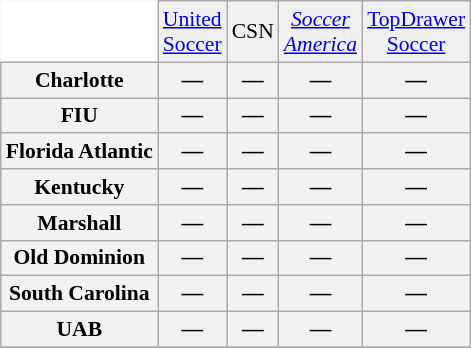<table class="wikitable" style="white-space:nowrap; font-size:90%;">
<tr>
<td style="background:white; border-top-style:hidden; border-left-style:hidden;"></td>
<td align="center" style="background:#f0f0f0;"><a href='#'>United<br>Soccer</a></td>
<td align="center" style="background:#f0f0f0;">CSN</td>
<td align="center" style="background:#f0f0f0;"><em><a href='#'>Soccer<br>America</a></em></td>
<td align="center" style="background:#f0f0f0;"><a href='#'>TopDrawer<br>Soccer</a></td>
</tr>
<tr style="text-align:center;">
<th style=>Charlotte</th>
<th>—</th>
<th>—</th>
<th>—</th>
<th>—</th>
</tr>
<tr style="text-align:center;">
<th style=>FIU</th>
<th>—</th>
<th>—</th>
<th>—</th>
<th>—</th>
</tr>
<tr style="text-align:center;">
<th style=>Florida Atlantic</th>
<th>—</th>
<th>—</th>
<th>—</th>
<th>—</th>
</tr>
<tr style="text-align:center;">
<th style=>Kentucky</th>
<th>—</th>
<th>—</th>
<th>—</th>
<th>—</th>
</tr>
<tr style="text-align:center;">
<th style=>Marshall</th>
<th>—</th>
<th>—</th>
<th>—</th>
<th>—</th>
</tr>
<tr style="text-align:center;">
<th style=>Old Dominion</th>
<th>—</th>
<th>—</th>
<th>—</th>
<th>—</th>
</tr>
<tr style="text-align:center;">
<th style=>South Carolina</th>
<th>—</th>
<th>—</th>
<th>—</th>
<th>—</th>
</tr>
<tr style="text-align:center;">
<th style=>UAB</th>
<th>—</th>
<th>—</th>
<th>—</th>
<th>—</th>
</tr>
<tr>
</tr>
</table>
